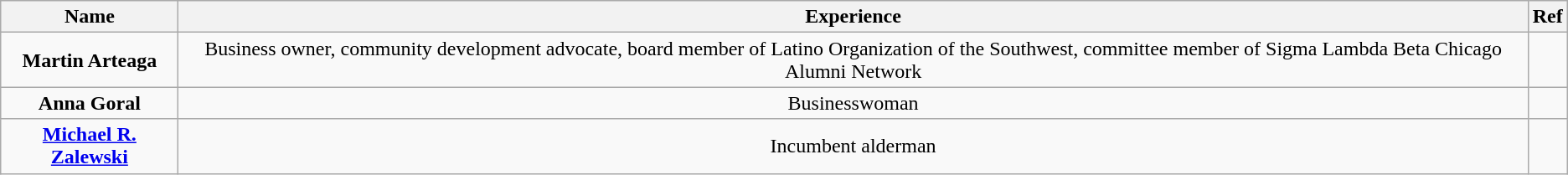<table class="wikitable" style="text-align:center">
<tr>
<th>Name</th>
<th>Experience</th>
<th>Ref</th>
</tr>
<tr>
<td><strong>Martin Arteaga</strong></td>
<td>Business owner, community development advocate, board member of Latino Organization of the Southwest, committee member of Sigma Lambda Beta Chicago Alumni Network</td>
<td></td>
</tr>
<tr>
<td><strong>Anna Goral</strong></td>
<td>Businesswoman</td>
<td></td>
</tr>
<tr>
<td><strong><a href='#'>Michael R. Zalewski</a></strong></td>
<td>Incumbent alderman</td>
<td></td>
</tr>
</table>
